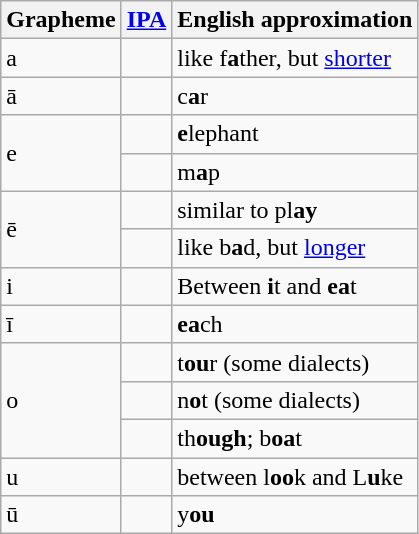<table class="wikitable">
<tr>
<th>Grapheme</th>
<th><a href='#'>IPA</a></th>
<th>English approximation</th>
</tr>
<tr>
<td>a</td>
<td></td>
<td>like f<strong>a</strong>ther, but <a href='#'>shorter</a></td>
</tr>
<tr>
<td>ā</td>
<td></td>
<td>c<strong>a</strong>r</td>
</tr>
<tr>
<td rowspan=2>e</td>
<td></td>
<td><strong>e</strong>lephant</td>
</tr>
<tr>
<td></td>
<td>m<strong>a</strong>p</td>
</tr>
<tr>
<td rowspan=2>ē</td>
<td></td>
<td>similar to pl<strong>ay</strong></td>
</tr>
<tr>
<td></td>
<td>like b<strong>a</strong>d, but <a href='#'>longer</a></td>
</tr>
<tr>
<td>i</td>
<td></td>
<td>Between <strong>i</strong>t and <strong>ea</strong>t</td>
</tr>
<tr>
<td>ī</td>
<td></td>
<td><strong>ea</strong>ch</td>
</tr>
<tr>
<td rowspan=3>o</td>
<td></td>
<td>t<strong>ou</strong>r (some dialects)</td>
</tr>
<tr>
<td></td>
<td>n<strong>o</strong>t (some dialects)</td>
</tr>
<tr>
<td></td>
<td>th<strong>ough</strong>; b<strong>oa</strong>t</td>
</tr>
<tr>
<td>u</td>
<td></td>
<td>between l<strong>oo</strong>k and L<strong>u</strong>ke</td>
</tr>
<tr>
<td>ū</td>
<td></td>
<td>y<strong>ou</strong></td>
</tr>
</table>
